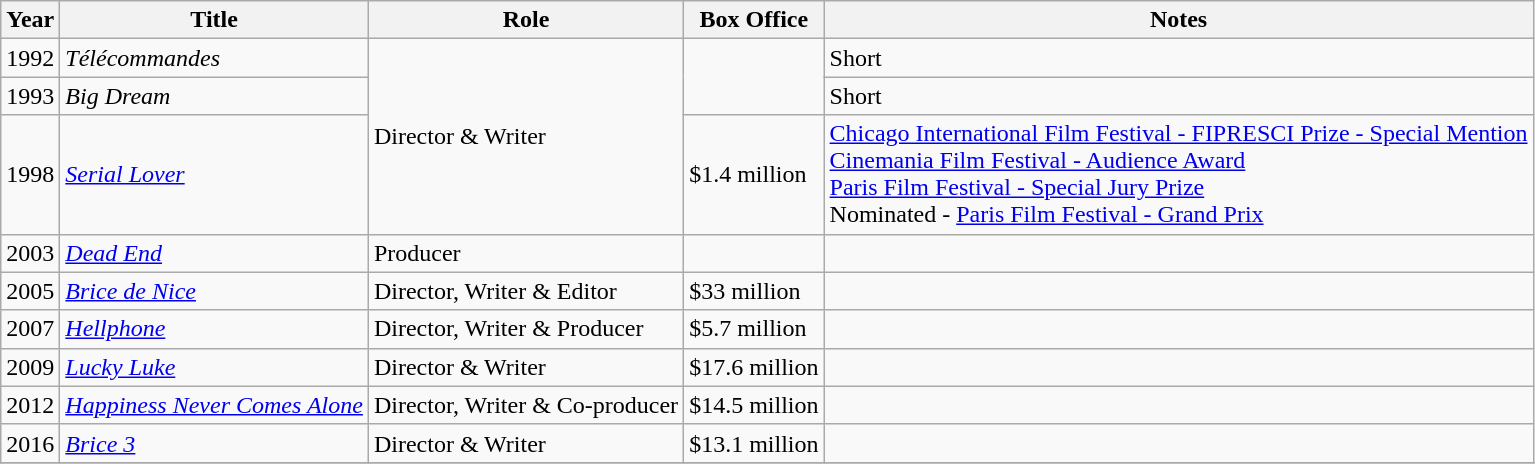<table class="wikitable sortable">
<tr>
<th>Year</th>
<th>Title</th>
<th>Role</th>
<th>Box Office</th>
<th class="unsortable">Notes</th>
</tr>
<tr>
<td rowspan=1>1992</td>
<td><em>Télécommandes</em></td>
<td rowspan=3>Director & Writer</td>
<td rowspan=2></td>
<td>Short</td>
</tr>
<tr>
<td rowspan=1>1993</td>
<td><em>Big Dream</em></td>
<td>Short</td>
</tr>
<tr>
<td rowspan=1>1998</td>
<td><em><a href='#'>Serial Lover</a></em></td>
<td>$1.4 million</td>
<td><a href='#'>Chicago International Film Festival - FIPRESCI Prize - Special Mention</a><br><a href='#'>Cinemania Film Festival - Audience Award</a><br><a href='#'>Paris Film Festival - Special Jury Prize</a><br>Nominated - <a href='#'>Paris Film Festival - Grand Prix</a></td>
</tr>
<tr>
<td rowspan=1>2003</td>
<td><em><a href='#'>Dead End</a></em></td>
<td>Producer</td>
<td></td>
<td></td>
</tr>
<tr>
<td rowspan=1>2005</td>
<td><em><a href='#'>Brice de Nice</a></em></td>
<td>Director, Writer & Editor</td>
<td>$33 million</td>
<td></td>
</tr>
<tr>
<td rowspan=1>2007</td>
<td><em><a href='#'>Hellphone</a></em></td>
<td>Director, Writer & Producer</td>
<td>$5.7 million</td>
<td></td>
</tr>
<tr>
<td rowspan=1>2009</td>
<td><em><a href='#'>Lucky Luke</a></em></td>
<td>Director & Writer</td>
<td>$17.6 million</td>
<td></td>
</tr>
<tr>
<td rowspan=1>2012</td>
<td><em><a href='#'>Happiness Never Comes Alone</a></em></td>
<td>Director, Writer & Co-producer</td>
<td>$14.5 million</td>
<td></td>
</tr>
<tr>
<td rowspan=1>2016</td>
<td><em><a href='#'>Brice 3</a></em></td>
<td>Director & Writer</td>
<td>$13.1 million</td>
<td></td>
</tr>
<tr>
</tr>
</table>
